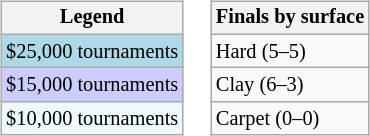<table>
<tr valign=top>
<td><br><table class=wikitable style="font-size:85%">
<tr>
<th>Legend</th>
</tr>
<tr style="background:lightblue;">
<td>$25,000 tournaments</td>
</tr>
<tr style="background:#ccccff;">
<td>$15,000 tournaments</td>
</tr>
<tr style="background:#f0f8ff;">
<td>$10,000 tournaments</td>
</tr>
</table>
</td>
<td><br><table class=wikitable style="font-size:85%">
<tr>
<th>Finals by surface</th>
</tr>
<tr>
<td>Hard (5–5)</td>
</tr>
<tr>
<td>Clay (6–3)</td>
</tr>
<tr>
<td>Carpet (0–0)</td>
</tr>
</table>
</td>
</tr>
</table>
